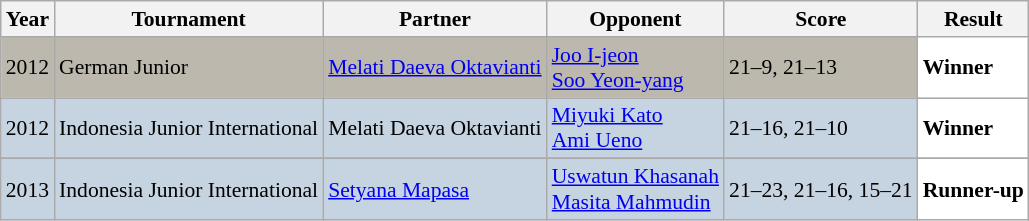<table class="sortable wikitable" style="font-size: 90%">
<tr>
<th>Year</th>
<th>Tournament</th>
<th>Partner</th>
<th>Opponent</th>
<th>Score</th>
<th>Result</th>
</tr>
<tr style="background:#BDB8AD">
<td align="center">2012</td>
<td align="left">German Junior</td>
<td align="left"> <a href='#'>Melati Daeva Oktavianti</a></td>
<td align="left"> <a href='#'>Joo I-jeon</a><br> <a href='#'>Soo Yeon-yang</a></td>
<td align="left">21–9, 21–13</td>
<td style="text-align:left; background:white"> <strong>Winner</strong></td>
</tr>
<tr style="background:#C6D4E1">
<td align="center">2012</td>
<td align="left">Indonesia Junior International</td>
<td align="left"> Melati Daeva Oktavianti</td>
<td align="left"> <a href='#'>Miyuki Kato</a><br> <a href='#'>Ami Ueno</a></td>
<td align="left">21–16, 21–10</td>
<td style="text-align:left; background:white"> <strong>Winner</strong></td>
</tr>
<tr>
</tr>
<tr style="background:#C6D4E1">
<td align="center">2013</td>
<td align="left">Indonesia Junior International</td>
<td align="left"> <a href='#'>Setyana Mapasa</a></td>
<td align="left"> <a href='#'>Uswatun Khasanah</a> <br>  <a href='#'>Masita Mahmudin</a></td>
<td align="left">21–23, 21–16, 15–21</td>
<td style="text-align:left; background:white"> <strong>Runner-up</strong></td>
</tr>
</table>
